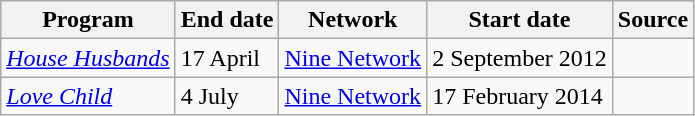<table class="wikitable plainrowheaders sortable" style="text-align:left">
<tr>
<th scope="col">Program</th>
<th scope="col">End date</th>
<th scope="col">Network</th>
<th scope="col">Start date</th>
<th scope="col" class="unsortable">Source</th>
</tr>
<tr>
<td><em><a href='#'>House Husbands</a></em></td>
<td>17 April</td>
<td><a href='#'>Nine Network</a></td>
<td>2 September 2012</td>
<td></td>
</tr>
<tr>
<td><em><a href='#'>Love Child</a></em></td>
<td>4 July</td>
<td><a href='#'>Nine Network</a></td>
<td>17 February 2014</td>
<td></td>
</tr>
</table>
